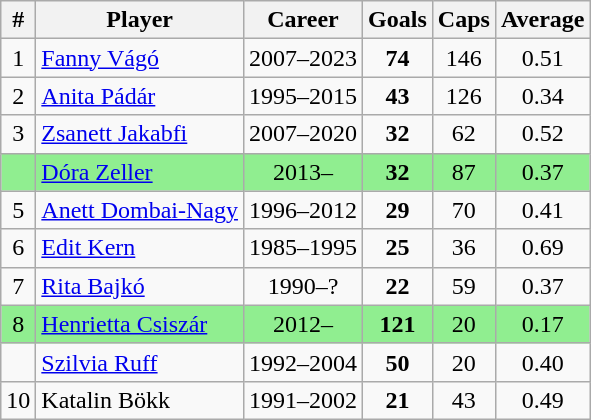<table class="wikitable sortable" style="text-align: center;">
<tr>
<th>#</th>
<th>Player</th>
<th>Career</th>
<th>Goals</th>
<th>Caps</th>
<th>Average</th>
</tr>
<tr>
<td>1</td>
<td style="text-align:left;"><a href='#'>Fanny Vágó</a></td>
<td>2007–2023</td>
<td><strong>74</strong></td>
<td>146</td>
<td>0.51</td>
</tr>
<tr>
<td>2</td>
<td style="text-align:left;"><a href='#'>Anita Pádár</a></td>
<td>1995–2015</td>
<td><strong>43</strong></td>
<td>126</td>
<td>0.34</td>
</tr>
<tr>
<td>3</td>
<td style="text-align:left;"><a href='#'>Zsanett Jakabfi</a></td>
<td>2007–2020</td>
<td><strong>32</strong></td>
<td>62</td>
<td>0.52</td>
</tr>
<tr style="background: #90EE90;">
<td></td>
<td style="text-align:left;"><a href='#'>Dóra Zeller</a></td>
<td>2013–</td>
<td><strong>32</strong></td>
<td>87</td>
<td>0.37</td>
</tr>
<tr>
<td>5</td>
<td style="text-align:left;"><a href='#'>Anett Dombai-Nagy</a></td>
<td>1996–2012</td>
<td><strong>29</strong></td>
<td>70</td>
<td>0.41</td>
</tr>
<tr>
<td>6</td>
<td style="text-align:left;"><a href='#'>Edit Kern</a></td>
<td>1985–1995</td>
<td><strong>25</strong></td>
<td>36</td>
<td>0.69</td>
</tr>
<tr>
<td>7</td>
<td style="text-align:left;"><a href='#'>Rita Bajkó</a></td>
<td>1990–?</td>
<td><strong>22</strong></td>
<td>59</td>
<td>0.37</td>
</tr>
<tr style="background: #90EE90;">
<td>8</td>
<td style="text-align:left;"><a href='#'>Henrietta Csiszár</a></td>
<td>2012–</td>
<td><strong>121</strong></td>
<td>20</td>
<td>0.17</td>
</tr>
<tr>
<td></td>
<td style="text-align:left;"><a href='#'>Szilvia Ruff</a></td>
<td>1992–2004</td>
<td><strong>50</strong></td>
<td>20</td>
<td>0.40</td>
</tr>
<tr>
<td>10</td>
<td style="text-align:left;">Katalin Bökk</td>
<td>1991–2002</td>
<td><strong>21</strong></td>
<td>43</td>
<td>0.49</td>
</tr>
</table>
